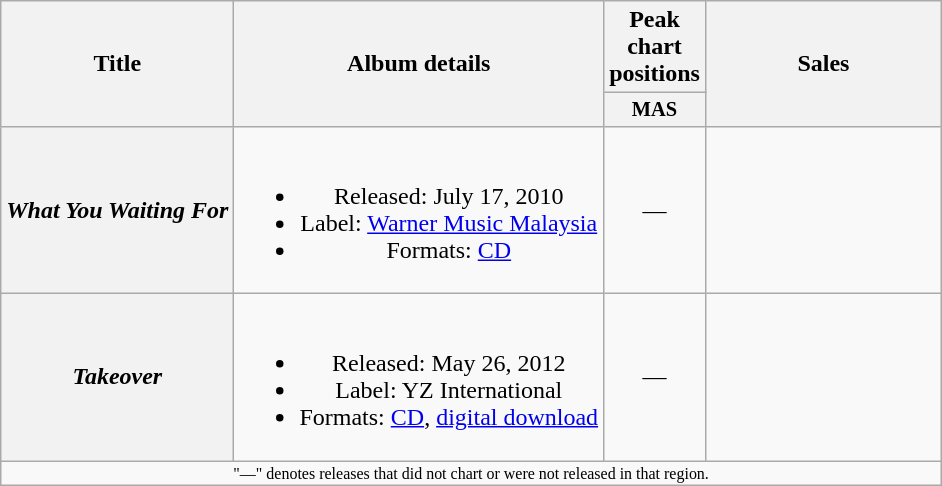<table class="wikitable plainrowheaders" style="text-align:center;">
<tr>
<th scope="col" rowspan="2">Title</th>
<th scope="col" rowspan="2">Album details</th>
<th scope="col" colspan="1">Peak chart positions</th>
<th width="150" rowspan="2">Sales</th>
</tr>
<tr>
<th scope="col" style="width:3em;font-size:85%;">MAS</th>
</tr>
<tr>
<th scope="row"><em>What You Waiting For</em></th>
<td><br><ul><li>Released: July 17, 2010</li><li>Label: <a href='#'>Warner Music Malaysia</a></li><li>Formats: <a href='#'>CD</a></li></ul></td>
<td>—</td>
<td align="center"></td>
</tr>
<tr>
<th scope="row"><em>Takeover</em></th>
<td><br><ul><li>Released: May 26, 2012</li><li>Label: YZ International</li><li>Formats: <a href='#'>CD</a>, <a href='#'>digital download</a></li></ul></td>
<td>—</td>
<td align="center"></td>
</tr>
<tr>
<td colspan="4" style="text-align:center; font-size:8pt;">"—" denotes releases that did not chart or were not released in that region.</td>
</tr>
</table>
